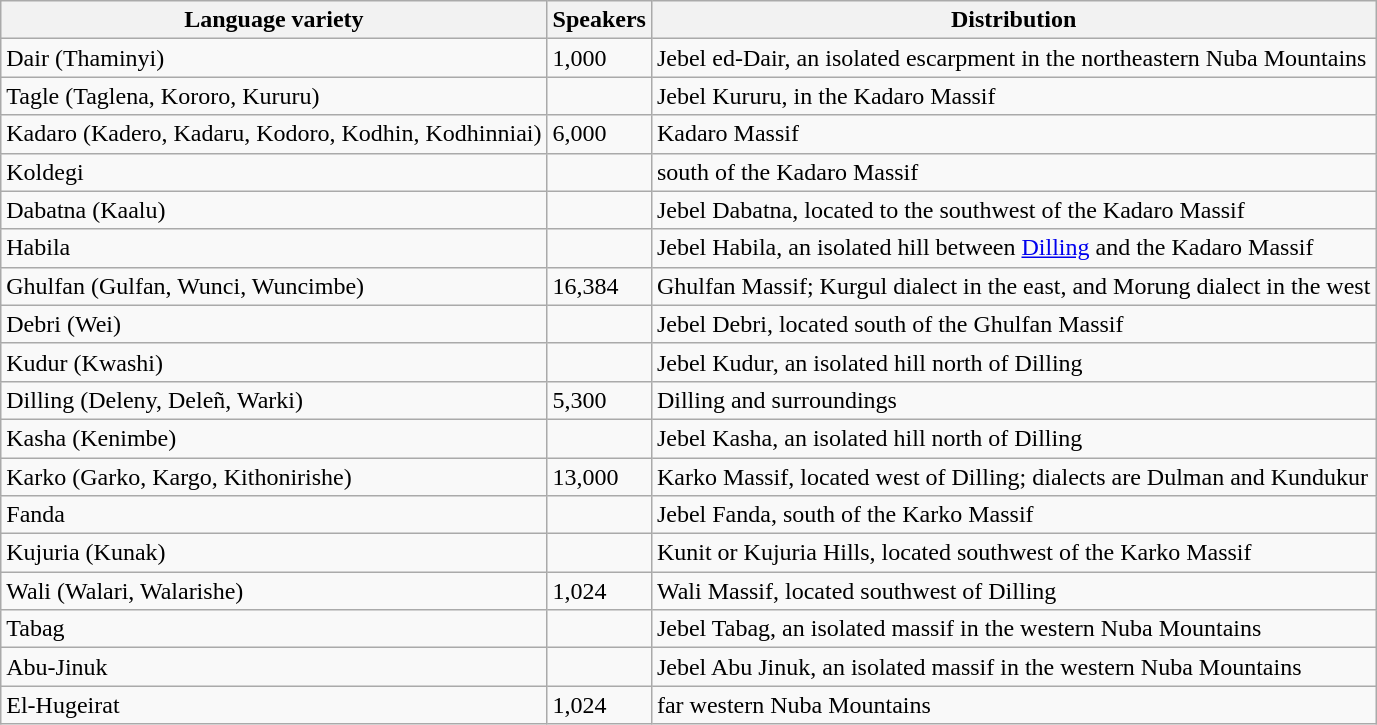<table class="wikitable sortable">
<tr>
<th>Language variety</th>
<th>Speakers</th>
<th>Distribution</th>
</tr>
<tr>
<td>Dair (Thaminyi)</td>
<td>1,000</td>
<td>Jebel ed-Dair, an isolated escarpment in the northeastern Nuba Mountains</td>
</tr>
<tr>
<td>Tagle (Taglena, Kororo, Kururu)</td>
<td></td>
<td>Jebel Kururu, in the Kadaro Massif</td>
</tr>
<tr>
<td>Kadaro (Kadero, Kadaru, Kodoro, Kodhin, Kodhinniai)</td>
<td>6,000</td>
<td>Kadaro Massif</td>
</tr>
<tr>
<td>Koldegi</td>
<td></td>
<td>south of the Kadaro Massif</td>
</tr>
<tr>
<td>Dabatna (Kaalu)</td>
<td></td>
<td>Jebel Dabatna, located to the southwest of the Kadaro Massif</td>
</tr>
<tr>
<td>Habila</td>
<td></td>
<td>Jebel Habila, an isolated hill between <a href='#'>Dilling</a> and the Kadaro Massif</td>
</tr>
<tr>
<td>Ghulfan (Gulfan, Wunci, Wuncimbe)</td>
<td>16,384</td>
<td>Ghulfan Massif; Kurgul dialect in the east, and Morung dialect in the west</td>
</tr>
<tr>
<td>Debri (Wei)</td>
<td></td>
<td>Jebel Debri, located south of the Ghulfan Massif</td>
</tr>
<tr>
<td>Kudur (Kwashi)</td>
<td></td>
<td>Jebel Kudur, an isolated hill north of Dilling</td>
</tr>
<tr>
<td>Dilling (Deleny, Deleñ, Warki)</td>
<td>5,300</td>
<td>Dilling and surroundings</td>
</tr>
<tr>
<td>Kasha (Kenimbe)</td>
<td></td>
<td>Jebel Kasha, an isolated hill north of Dilling</td>
</tr>
<tr>
<td>Karko (Garko, Kargo, Kithonirishe)</td>
<td>13,000</td>
<td>Karko Massif, located west of Dilling; dialects are Dulman and Kundukur</td>
</tr>
<tr>
<td>Fanda</td>
<td></td>
<td>Jebel Fanda, south of the Karko Massif</td>
</tr>
<tr>
<td>Kujuria (Kunak)</td>
<td></td>
<td>Kunit or Kujuria Hills, located southwest of the Karko Massif</td>
</tr>
<tr>
<td>Wali (Walari, Walarishe)</td>
<td>1,024</td>
<td>Wali Massif, located southwest of Dilling</td>
</tr>
<tr>
<td>Tabag</td>
<td></td>
<td>Jebel Tabag, an isolated massif in the western Nuba Mountains</td>
</tr>
<tr>
<td>Abu-Jinuk</td>
<td></td>
<td>Jebel Abu Jinuk, an isolated massif in the western Nuba Mountains</td>
</tr>
<tr>
<td>El-Hugeirat</td>
<td>1,024</td>
<td>far western Nuba Mountains</td>
</tr>
</table>
